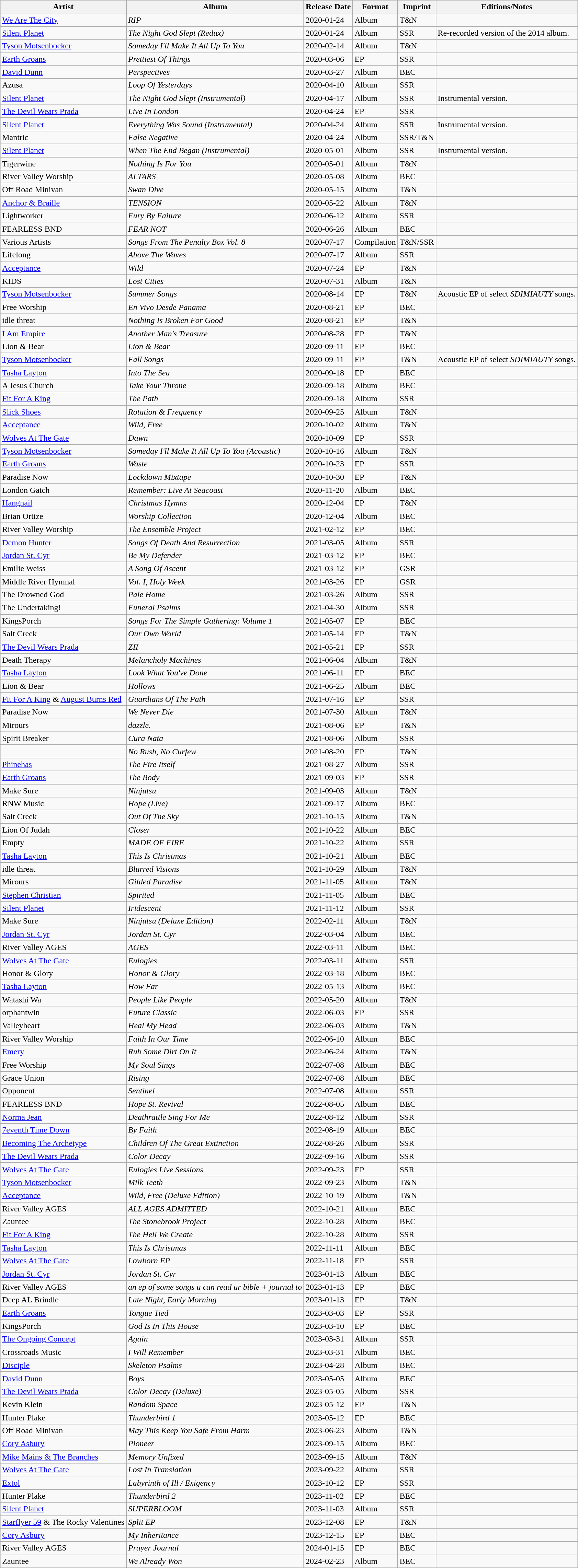<table class="wikitable sortable">
<tr>
<th scope="col">Artist</th>
<th scope="col">Album</th>
<th scope="col"  style=white-space:nowrap>Release Date</th>
<th scope="col" class="unsortable">Format</th>
<th scope="col" class="sortable">Imprint</th>
<th scope="col" class="unsortable">Editions/Notes</th>
</tr>
<tr>
<td><a href='#'>We Are The City</a></td>
<td><em>RIP</em></td>
<td>2020-01-24</td>
<td>Album</td>
<td>T&N</td>
<td></td>
</tr>
<tr>
<td><a href='#'>Silent Planet</a></td>
<td><em>The Night God Slept (Redux)</em></td>
<td>2020-01-24</td>
<td>Album</td>
<td>SSR</td>
<td>Re-recorded version of the 2014 album.</td>
</tr>
<tr>
<td><a href='#'>Tyson Motsenbocker</a></td>
<td><em>Someday I'll Make It All Up To You</em></td>
<td>2020-02-14</td>
<td>Album</td>
<td>T&N</td>
<td></td>
</tr>
<tr>
<td><a href='#'>Earth Groans</a></td>
<td><em>Prettiest Of Things</em></td>
<td>2020-03-06</td>
<td>EP</td>
<td>SSR</td>
<td></td>
</tr>
<tr>
<td><a href='#'>David Dunn</a></td>
<td><em>Perspectives</em></td>
<td>2020-03-27</td>
<td>Album</td>
<td>BEC</td>
<td></td>
</tr>
<tr>
<td>Azusa</td>
<td><em>Loop Of Yesterdays</em></td>
<td>2020-04-10</td>
<td>Album</td>
<td>SSR</td>
<td></td>
</tr>
<tr>
<td><a href='#'>Silent Planet</a></td>
<td><em>The Night God Slept (Instrumental)</em></td>
<td>2020-04-17</td>
<td>Album</td>
<td>SSR</td>
<td>Instrumental version.</td>
</tr>
<tr>
<td><a href='#'>The Devil Wears Prada</a></td>
<td><em>Live In London</em></td>
<td>2020-04-24</td>
<td>EP</td>
<td>SSR</td>
<td></td>
</tr>
<tr>
<td><a href='#'>Silent Planet</a></td>
<td><em>Everything Was Sound (Instrumental)</em></td>
<td>2020-04-24</td>
<td>Album</td>
<td>SSR</td>
<td>Instrumental version.</td>
</tr>
<tr>
<td>Mantric</td>
<td><em>False Negative</em></td>
<td>2020-04-24</td>
<td>Album</td>
<td>SSR/T&N</td>
<td></td>
</tr>
<tr>
<td><a href='#'>Silent Planet</a></td>
<td><em>When The End Began (Instrumental)</em></td>
<td>2020-05-01</td>
<td>Album</td>
<td>SSR</td>
<td>Instrumental version.</td>
</tr>
<tr>
<td>Tigerwine</td>
<td><em>Nothing Is For You</em></td>
<td>2020-05-01</td>
<td>Album</td>
<td>T&N</td>
<td></td>
</tr>
<tr>
<td>River Valley Worship</td>
<td><em>ALTARS</em></td>
<td>2020-05-08</td>
<td>Album</td>
<td>BEC</td>
<td></td>
</tr>
<tr>
<td>Off Road Minivan</td>
<td><em>Swan Dive</em></td>
<td>2020-05-15</td>
<td>Album</td>
<td>T&N</td>
<td></td>
</tr>
<tr>
<td><a href='#'>Anchor & Braille</a></td>
<td><em>TENSION</em></td>
<td>2020-05-22</td>
<td>Album</td>
<td>T&N</td>
<td></td>
</tr>
<tr>
<td>Lightworker</td>
<td><em>Fury By Failure</em></td>
<td>2020-06-12</td>
<td>Album</td>
<td>SSR</td>
<td></td>
</tr>
<tr>
<td>FEARLESS BND</td>
<td><em>FEAR NOT</em></td>
<td>2020-06-26</td>
<td>Album</td>
<td>BEC</td>
<td></td>
</tr>
<tr>
<td>Various Artists</td>
<td><em>Songs From The Penalty Box Vol. 8</em></td>
<td>2020-07-17</td>
<td>Compilation</td>
<td>T&N/SSR</td>
<td></td>
</tr>
<tr>
<td>Lifelong</td>
<td><em>Above The Waves</em></td>
<td>2020-07-17</td>
<td>Album</td>
<td>SSR</td>
<td></td>
</tr>
<tr>
<td><a href='#'>Acceptance</a></td>
<td><em>Wild</em></td>
<td>2020-07-24</td>
<td>EP</td>
<td>T&N</td>
<td></td>
</tr>
<tr>
<td>KIDS</td>
<td><em>Lost Cities</em></td>
<td>2020-07-31</td>
<td>Album</td>
<td>T&N</td>
<td></td>
</tr>
<tr>
<td><a href='#'>Tyson Motsenbocker</a></td>
<td><em>Summer Songs</em></td>
<td>2020-08-14</td>
<td>EP</td>
<td>T&N</td>
<td>Acoustic EP of select <em>SDIMIAUTY</em> songs.</td>
</tr>
<tr>
<td>Free Worship</td>
<td><em>En Vivo Desde Panama</em></td>
<td>2020-08-21</td>
<td>EP</td>
<td>BEC</td>
<td></td>
</tr>
<tr>
<td>idle threat</td>
<td><em>Nothing Is Broken For Good</em></td>
<td>2020-08-21</td>
<td>EP</td>
<td>T&N</td>
<td></td>
</tr>
<tr>
<td><a href='#'>I Am Empire</a></td>
<td><em>Another Man's Treasure</em></td>
<td>2020-08-28</td>
<td>EP</td>
<td>T&N</td>
<td></td>
</tr>
<tr>
<td>Lion & Bear</td>
<td><em>Lion & Bear</em></td>
<td>2020-09-11</td>
<td>EP</td>
<td>BEC</td>
<td></td>
</tr>
<tr>
<td><a href='#'>Tyson Motsenbocker</a></td>
<td><em>Fall Songs</em></td>
<td>2020-09-11</td>
<td>EP</td>
<td>T&N</td>
<td>Acoustic EP of select <em>SDIMIAUTY</em> songs.</td>
</tr>
<tr>
<td><a href='#'>Tasha Layton</a></td>
<td><em>Into The Sea</em></td>
<td>2020-09-18</td>
<td>EP</td>
<td>BEC</td>
<td></td>
</tr>
<tr>
<td>A Jesus Church</td>
<td><em>Take Your Throne</em></td>
<td>2020-09-18</td>
<td>Album</td>
<td>BEC</td>
<td></td>
</tr>
<tr>
<td><a href='#'>Fit For A King</a></td>
<td><em>The Path</em></td>
<td>2020-09-18</td>
<td>Album</td>
<td>SSR</td>
<td></td>
</tr>
<tr>
<td><a href='#'>Slick Shoes</a></td>
<td><em>Rotation & Frequency</em></td>
<td>2020-09-25</td>
<td>Album</td>
<td>T&N</td>
<td></td>
</tr>
<tr>
<td><a href='#'>Acceptance</a></td>
<td><em>Wild, Free</em></td>
<td>2020-10-02</td>
<td>Album</td>
<td>T&N</td>
<td></td>
</tr>
<tr>
<td><a href='#'>Wolves At The Gate</a></td>
<td><em>Dawn</em></td>
<td>2020-10-09</td>
<td>EP</td>
<td>SSR</td>
<td></td>
</tr>
<tr>
<td><a href='#'>Tyson Motsenbocker</a></td>
<td><em>Someday I'll Make It All Up To You (Acoustic)</em></td>
<td>2020-10-16</td>
<td>Album</td>
<td>T&N</td>
<td></td>
</tr>
<tr>
<td><a href='#'>Earth Groans</a></td>
<td><em>Waste</em></td>
<td>2020-10-23</td>
<td>EP</td>
<td>SSR</td>
<td></td>
</tr>
<tr>
<td>Paradise Now</td>
<td><em>Lockdown Mixtape</em></td>
<td>2020-10-30</td>
<td>EP</td>
<td>T&N</td>
<td></td>
</tr>
<tr>
<td>London Gatch</td>
<td><em>Remember: Live At Seacoast</em></td>
<td>2020-11-20</td>
<td>Album</td>
<td>BEC</td>
<td></td>
</tr>
<tr>
<td><a href='#'>Hangnail</a></td>
<td><em>Christmas Hymns</em></td>
<td>2020-12-04</td>
<td>EP</td>
<td>T&N</td>
<td></td>
</tr>
<tr>
<td>Brian Ortize</td>
<td><em>Worship Collection</em></td>
<td>2020-12-04</td>
<td>Album</td>
<td>BEC</td>
<td></td>
</tr>
<tr>
<td>River Valley Worship</td>
<td><em>The Ensemble Project</em></td>
<td>2021-02-12</td>
<td>EP</td>
<td>BEC</td>
<td></td>
</tr>
<tr>
<td><a href='#'>Demon Hunter</a></td>
<td><em>Songs Of Death And Resurrection</em></td>
<td>2021-03-05</td>
<td>Album</td>
<td>SSR</td>
<td></td>
</tr>
<tr>
<td><a href='#'>Jordan St. Cyr</a></td>
<td><em>Be My Defender</em></td>
<td>2021-03-12</td>
<td>EP</td>
<td>BEC</td>
<td></td>
</tr>
<tr>
<td>Emilie Weiss</td>
<td><em>A Song Of Ascent</em></td>
<td>2021-03-12</td>
<td>EP</td>
<td>GSR</td>
<td></td>
</tr>
<tr>
<td>Middle River Hymnal</td>
<td><em>Vol. I, Holy Week</em></td>
<td>2021-03-26</td>
<td>EP</td>
<td>GSR</td>
<td></td>
</tr>
<tr>
<td>The Drowned God</td>
<td><em>Pale Home</em></td>
<td>2021-03-26</td>
<td>Album</td>
<td>SSR</td>
<td></td>
</tr>
<tr>
<td>The Undertaking!</td>
<td><em>Funeral Psalms</em></td>
<td>2021-04-30</td>
<td>Album</td>
<td>SSR</td>
<td></td>
</tr>
<tr>
<td>KingsPorch</td>
<td><em>Songs For The Simple Gathering: Volume 1</em></td>
<td>2021-05-07</td>
<td>EP</td>
<td>BEC</td>
<td></td>
</tr>
<tr>
<td>Salt Creek</td>
<td><em>Our Own World</em></td>
<td>2021-05-14</td>
<td>EP</td>
<td>T&N</td>
<td></td>
</tr>
<tr>
<td><a href='#'>The Devil Wears Prada</a></td>
<td><em>ZII</em></td>
<td>2021-05-21</td>
<td>EP</td>
<td>SSR</td>
<td></td>
</tr>
<tr>
<td>Death Therapy</td>
<td><em>Melancholy Machines</em></td>
<td>2021-06-04</td>
<td>Album</td>
<td>T&N</td>
<td></td>
</tr>
<tr>
<td><a href='#'>Tasha Layton</a></td>
<td><em>Look What You've Done</em></td>
<td>2021-06-11</td>
<td>EP</td>
<td>BEC</td>
<td></td>
</tr>
<tr>
<td>Lion & Bear</td>
<td><em>Hollows</em></td>
<td>2021-06-25</td>
<td>Album</td>
<td>BEC</td>
<td></td>
</tr>
<tr>
<td><a href='#'>Fit For A King</a> & <a href='#'>August Burns Red</a></td>
<td><em>Guardians Of The Path</em></td>
<td>2021-07-16</td>
<td>EP</td>
<td>SSR</td>
<td></td>
</tr>
<tr>
<td>Paradise Now</td>
<td><em>We Never Die</em></td>
<td>2021-07-30</td>
<td>Album</td>
<td>T&N</td>
<td></td>
</tr>
<tr>
<td>Mirours</td>
<td><em>dazzle.</em></td>
<td>2021-08-06</td>
<td>EP</td>
<td>T&N</td>
<td></td>
</tr>
<tr>
<td>Spirit Breaker</td>
<td><em>Cura Nata</em></td>
<td>2021-08-06</td>
<td>Album</td>
<td>SSR</td>
<td></td>
</tr>
<tr>
<td></td>
<td><em>No Rush, No Curfew</em></td>
<td>2021-08-20</td>
<td>EP</td>
<td>T&N</td>
<td></td>
</tr>
<tr>
<td><a href='#'>Phinehas</a></td>
<td><em>The Fire Itself</em></td>
<td>2021-08-27</td>
<td>Album</td>
<td>SSR</td>
<td></td>
</tr>
<tr>
<td><a href='#'>Earth Groans</a></td>
<td><em>The Body</em></td>
<td>2021-09-03</td>
<td>EP</td>
<td>SSR</td>
<td></td>
</tr>
<tr>
<td>Make Sure</td>
<td><em>Ninjutsu</em></td>
<td>2021-09-03</td>
<td>Album</td>
<td>T&N</td>
<td></td>
</tr>
<tr>
<td>RNW Music</td>
<td><em>Hope (Live)</em></td>
<td>2021-09-17</td>
<td>Album</td>
<td>BEC</td>
<td></td>
</tr>
<tr>
<td>Salt Creek</td>
<td><em>Out Of The Sky</em></td>
<td>2021-10-15</td>
<td>Album</td>
<td>T&N</td>
<td></td>
</tr>
<tr>
<td>Lion Of Judah</td>
<td><em>Closer</em></td>
<td>2021-10-22</td>
<td>Album</td>
<td>BEC</td>
<td></td>
</tr>
<tr>
<td>Empty</td>
<td><em>MADE OF FIRE</em></td>
<td>2021-10-22</td>
<td>Album</td>
<td>SSR</td>
<td></td>
</tr>
<tr>
<td><a href='#'>Tasha Layton</a></td>
<td><em>This Is Christmas</em></td>
<td>2021-10-21</td>
<td>Album</td>
<td>BEC</td>
<td></td>
</tr>
<tr>
<td>idle threat</td>
<td><em>Blurred Visions</em></td>
<td>2021-10-29</td>
<td>Album</td>
<td>T&N</td>
<td></td>
</tr>
<tr>
<td>Mirours</td>
<td><em>Gilded Paradise</em></td>
<td>2021-11-05</td>
<td>Album</td>
<td>T&N</td>
<td></td>
</tr>
<tr>
<td><a href='#'>Stephen Christian</a></td>
<td><em>Spirited</em></td>
<td>2021-11-05</td>
<td>Album</td>
<td>BEC</td>
<td></td>
</tr>
<tr>
<td><a href='#'>Silent Planet</a></td>
<td><em>Iridescent</em></td>
<td>2021-11-12</td>
<td>Album</td>
<td>SSR</td>
<td></td>
</tr>
<tr>
<td>Make Sure</td>
<td><em>Ninjutsu (Deluxe Edition)</em></td>
<td>2022-02-11</td>
<td>Album</td>
<td>T&N</td>
<td></td>
</tr>
<tr>
<td><a href='#'>Jordan St. Cyr</a></td>
<td><em>Jordan St. Cyr</em></td>
<td>2022-03-04</td>
<td>Album</td>
<td>BEC</td>
<td></td>
</tr>
<tr>
<td>River Valley AGES</td>
<td><em>AGES</em></td>
<td>2022-03-11</td>
<td>Album</td>
<td>BEC</td>
<td></td>
</tr>
<tr>
<td><a href='#'>Wolves At The Gate</a></td>
<td><em>Eulogies</em></td>
<td>2022-03-11</td>
<td>Album</td>
<td>SSR</td>
<td></td>
</tr>
<tr>
<td>Honor & Glory</td>
<td><em>Honor & Glory</em></td>
<td>2022-03-18</td>
<td>Album</td>
<td>BEC</td>
<td></td>
</tr>
<tr>
<td><a href='#'>Tasha Layton</a></td>
<td><em>How Far</em></td>
<td>2022-05-13</td>
<td>Album</td>
<td>BEC</td>
<td></td>
</tr>
<tr>
<td>Watashi Wa</td>
<td><em>People Like People</em></td>
<td>2022-05-20</td>
<td>Album</td>
<td>T&N</td>
<td></td>
</tr>
<tr>
<td>orphantwin</td>
<td><em>Future Classic</em></td>
<td>2022-06-03</td>
<td>EP</td>
<td>SSR</td>
<td></td>
</tr>
<tr>
<td>Valleyheart</td>
<td><em>Heal My Head</em></td>
<td>2022-06-03</td>
<td>Album</td>
<td>T&N</td>
<td></td>
</tr>
<tr>
<td>River Valley Worship</td>
<td><em>Faith In Our Time</em></td>
<td>2022-06-10</td>
<td>Album</td>
<td>BEC</td>
<td></td>
</tr>
<tr>
<td><a href='#'>Emery</a></td>
<td><em>Rub Some Dirt On It</em></td>
<td>2022-06-24</td>
<td>Album</td>
<td>T&N</td>
<td></td>
</tr>
<tr>
<td>Free Worship</td>
<td><em>My Soul Sings</em></td>
<td>2022-07-08</td>
<td>Album</td>
<td>BEC</td>
<td></td>
</tr>
<tr>
<td>Grace Union</td>
<td><em>Rising</em></td>
<td>2022-07-08</td>
<td>Album</td>
<td>BEC</td>
<td></td>
</tr>
<tr>
<td>Opponent</td>
<td><em>Sentinel</em></td>
<td>2022-07-08</td>
<td>Album</td>
<td>SSR</td>
<td></td>
</tr>
<tr>
<td>FEARLESS BND</td>
<td><em>Hope St. Revival</em></td>
<td>2022-08-05</td>
<td>Album</td>
<td>BEC</td>
<td></td>
</tr>
<tr>
<td><a href='#'>Norma Jean</a></td>
<td><em>Deathrattle Sing For Me</em></td>
<td>2022-08-12</td>
<td>Album</td>
<td>SSR</td>
<td></td>
</tr>
<tr>
<td><a href='#'>7eventh Time Down</a></td>
<td><em>By Faith</em></td>
<td>2022-08-19</td>
<td>Album</td>
<td>BEC</td>
<td></td>
</tr>
<tr>
<td><a href='#'>Becoming The Archetype</a></td>
<td><em>Children Of The Great Extinction</em></td>
<td>2022-08-26</td>
<td>Album</td>
<td>SSR</td>
<td></td>
</tr>
<tr>
<td><a href='#'>The Devil Wears Prada</a></td>
<td><em>Color Decay</em></td>
<td>2022-09-16</td>
<td>Album</td>
<td>SSR</td>
<td></td>
</tr>
<tr>
<td><a href='#'>Wolves At The Gate</a></td>
<td><em>Eulogies Live Sessions</em></td>
<td>2022-09-23</td>
<td>EP</td>
<td>SSR</td>
<td></td>
</tr>
<tr>
<td><a href='#'>Tyson Motsenbocker</a></td>
<td><em>Milk Teeth</em></td>
<td>2022-09-23</td>
<td>Album</td>
<td>T&N</td>
<td></td>
</tr>
<tr>
<td><a href='#'>Acceptance</a></td>
<td><em>Wild, Free (Deluxe Edition)</em></td>
<td>2022-10-19</td>
<td>Album</td>
<td>T&N</td>
<td></td>
</tr>
<tr>
<td>River Valley AGES</td>
<td><em>ALL AGES ADMITTED</em></td>
<td>2022-10-21</td>
<td>Album</td>
<td>BEC</td>
<td></td>
</tr>
<tr>
<td>Zauntee</td>
<td><em>The Stonebrook Project</em></td>
<td>2022-10-28</td>
<td>Album</td>
<td>BEC</td>
<td></td>
</tr>
<tr>
<td><a href='#'>Fit For A King</a></td>
<td><em>The Hell We Create</em></td>
<td>2022-10-28</td>
<td>Album</td>
<td>SSR</td>
<td></td>
</tr>
<tr>
<td><a href='#'>Tasha Layton</a></td>
<td><em>This Is Christmas</em></td>
<td>2022-11-11</td>
<td>Album</td>
<td>BEC</td>
<td></td>
</tr>
<tr>
<td><a href='#'>Wolves At The Gate</a></td>
<td><em>Lowborn EP</em></td>
<td>2022-11-18</td>
<td>EP</td>
<td>SSR</td>
<td></td>
</tr>
<tr>
<td><a href='#'>Jordan St. Cyr</a></td>
<td><em>Jordan St. Cyr</em></td>
<td>2023-01-13</td>
<td>Album</td>
<td>BEC</td>
<td></td>
</tr>
<tr>
<td>River Valley AGES</td>
<td><em>an ep of some songs u can read ur bible + journal to</em></td>
<td>2023-01-13</td>
<td>EP</td>
<td>BEC</td>
<td></td>
</tr>
<tr>
<td>Deep AL Brindle</td>
<td><em>Late Night, Early Morning</em></td>
<td>2023-01-13</td>
<td>EP</td>
<td>T&N</td>
<td></td>
</tr>
<tr>
<td><a href='#'>Earth Groans</a></td>
<td><em>Tongue Tied</em></td>
<td>2023-03-03</td>
<td>EP</td>
<td>SSR</td>
<td></td>
</tr>
<tr>
<td>KingsPorch</td>
<td><em>God Is In This House</em></td>
<td>2023-03-10</td>
<td>EP</td>
<td>BEC</td>
<td></td>
</tr>
<tr>
<td><a href='#'>The Ongoing Concept</a></td>
<td><em>Again</em></td>
<td>2023-03-31</td>
<td>Album</td>
<td>SSR</td>
<td></td>
</tr>
<tr>
<td>Crossroads Music</td>
<td><em>I Will Remember</em></td>
<td>2023-03-31</td>
<td>Album</td>
<td>BEC</td>
<td></td>
</tr>
<tr>
<td><a href='#'>Disciple</a></td>
<td><em>Skeleton Psalms</em></td>
<td>2023-04-28</td>
<td>Album</td>
<td>BEC</td>
<td></td>
</tr>
<tr>
<td><a href='#'>David Dunn</a></td>
<td><em>Boys</em></td>
<td>2023-05-05</td>
<td>Album</td>
<td>BEC</td>
<td></td>
</tr>
<tr>
<td><a href='#'>The Devil Wears Prada</a></td>
<td><em>Color Decay (Deluxe)</em></td>
<td>2023-05-05</td>
<td>Album</td>
<td>SSR</td>
<td></td>
</tr>
<tr>
<td>Kevin Klein</td>
<td><em>Random Space</em></td>
<td>2023-05-12</td>
<td>EP</td>
<td>T&N</td>
<td></td>
</tr>
<tr>
<td>Hunter Plake</td>
<td><em>Thunderbird 1</em></td>
<td>2023-05-12</td>
<td>EP</td>
<td>BEC</td>
<td></td>
</tr>
<tr>
<td>Off Road Minivan</td>
<td><em>May This Keep You Safe From Harm</em></td>
<td>2023-06-23</td>
<td>Album</td>
<td>T&N</td>
<td></td>
</tr>
<tr>
<td><a href='#'>Cory Asbury</a></td>
<td><em>Pioneer</em></td>
<td>2023-09-15</td>
<td>Album</td>
<td>BEC</td>
<td></td>
</tr>
<tr>
<td><a href='#'>Mike Mains & The Branches</a></td>
<td><em>Memory Unfixed</em></td>
<td>2023-09-15</td>
<td>Album</td>
<td>T&N</td>
<td></td>
</tr>
<tr>
<td><a href='#'>Wolves At The Gate</a></td>
<td><em>Lost In Translation</em></td>
<td>2023-09-22</td>
<td>Album</td>
<td>SSR</td>
<td></td>
</tr>
<tr>
<td><a href='#'>Extol</a></td>
<td><em>Labyrinth of Ill / Exigency</em></td>
<td>2023-10-12</td>
<td>EP</td>
<td>SSR</td>
<td></td>
</tr>
<tr>
<td>Hunter Plake</td>
<td><em>Thunderbird 2</em></td>
<td>2023-11-02</td>
<td>EP</td>
<td>BEC</td>
<td></td>
</tr>
<tr>
<td><a href='#'>Silent Planet</a></td>
<td><em>SUPERBLOOM</em></td>
<td>2023-11-03</td>
<td>Album</td>
<td>SSR</td>
<td></td>
</tr>
<tr>
<td><a href='#'>Starflyer 59</a> & The Rocky Valentines</td>
<td><em>Split EP</em></td>
<td>2023-12-08</td>
<td>EP</td>
<td>T&N</td>
<td></td>
</tr>
<tr>
<td><a href='#'>Cory Asbury</a></td>
<td><em>My Inheritance</em></td>
<td>2023-12-15</td>
<td>EP</td>
<td>BEC</td>
<td></td>
</tr>
<tr>
<td>River Valley AGES</td>
<td><em>Prayer Journal</em></td>
<td>2024-01-15</td>
<td>EP</td>
<td>BEC</td>
<td></td>
</tr>
<tr>
<td>Zauntee</td>
<td><em>We Already Won</em></td>
<td>2024-02-23</td>
<td>Album</td>
<td>BEC</td>
<td></td>
</tr>
</table>
